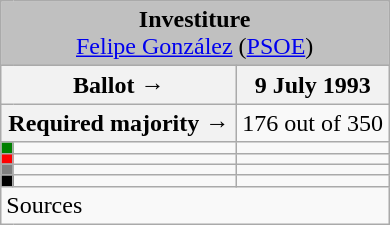<table class="wikitable" style="text-align:center;">
<tr>
<td colspan="3" align="center" bgcolor="#C0C0C0"><strong>Investiture</strong><br><a href='#'>Felipe González</a> (<a href='#'>PSOE</a>)</td>
</tr>
<tr>
<th colspan="2" width="150px">Ballot →</th>
<th>9 July 1993</th>
</tr>
<tr>
<th colspan="2">Required majority →</th>
<td>176 out of 350 </td>
</tr>
<tr>
<th width="1px" style="background:green;"></th>
<td align="left"></td>
<td></td>
</tr>
<tr>
<th style="color:inherit;background:red;"></th>
<td align="left"></td>
<td></td>
</tr>
<tr>
<th style="color:inherit;background:gray;"></th>
<td align="left"></td>
<td></td>
</tr>
<tr>
<th style="color:inherit;background:black;"></th>
<td align="left"></td>
<td></td>
</tr>
<tr>
<td align="left" colspan="3">Sources</td>
</tr>
</table>
